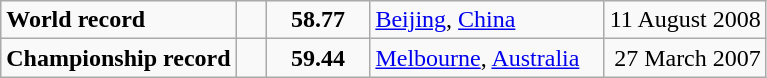<table class="wikitable">
<tr>
<td><strong>World record</strong></td>
<td style="padding-right:1em"></td>
<td style="text-align:center;padding-left:1em; padding-right:1em;"><strong>58.77</strong></td>
<td style="padding-right:1em"><a href='#'>Beijing</a>, <a href='#'>China</a></td>
<td align=right>11 August 2008</td>
</tr>
<tr>
<td><strong>Championship record</strong></td>
<td style="padding-right:1em"></td>
<td style="text-align:center;padding-left:1em; padding-right:1em;"><strong>59.44</strong></td>
<td style="padding-right:1em"><a href='#'>Melbourne</a>, <a href='#'>Australia</a></td>
<td align=right>27 March 2007</td>
</tr>
</table>
